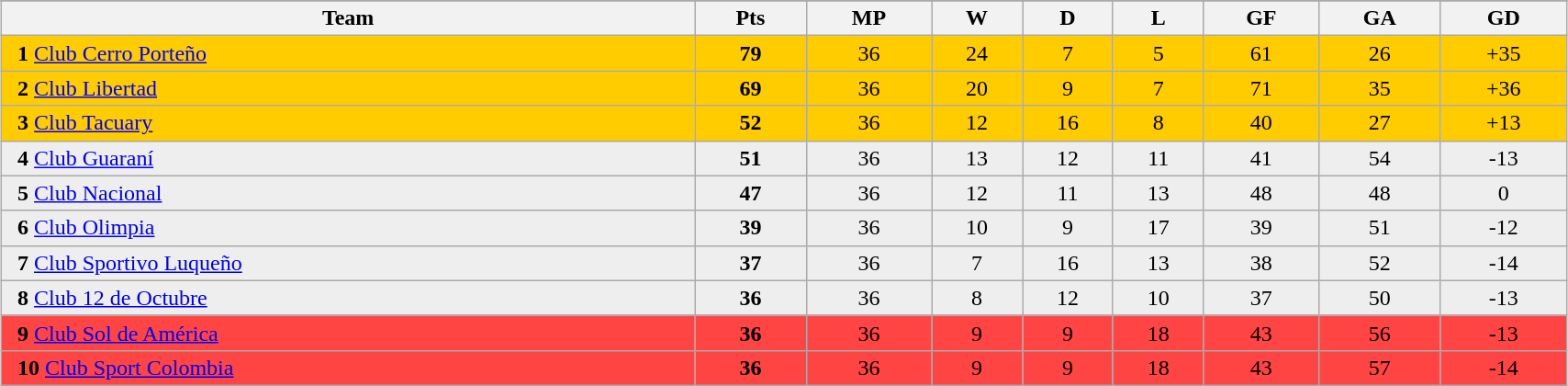<table class="wikitable" width=90% style="margin:1em auto;">
<tr style="background:#dddddd;">
</tr>
<tr style="background:#dddddd;">
<th>Team</th>
<th>Pts</th>
<th>MP</th>
<th>W</th>
<th>D</th>
<th>L</th>
<th>GF</th>
<th>GA</th>
<th>GD</th>
</tr>
<tr align=center style="background:#ffcc00;">
<td align=left>  <strong>1</strong> <a href='#'>Club Cerro Porteño</a></td>
<td><strong>79</strong></td>
<td>36</td>
<td>24</td>
<td>7</td>
<td>5</td>
<td>61</td>
<td>26</td>
<td>+35</td>
</tr>
<tr align=center style="background:#ffcc00;">
<td align=left>  <strong>2</strong> <a href='#'>Club Libertad</a></td>
<td><strong>69</strong></td>
<td>36</td>
<td>20</td>
<td>9</td>
<td>7</td>
<td>71</td>
<td>35</td>
<td>+36</td>
</tr>
<tr align=center style="background:#ffcc00;">
<td align=left>  <strong>3</strong> <a href='#'>Club Tacuary</a></td>
<td><strong>52</strong></td>
<td>36</td>
<td>12</td>
<td>16</td>
<td>8</td>
<td>40</td>
<td>27</td>
<td>+13</td>
</tr>
<tr align=center style="background:#eeeeee;">
<td align=left>  <strong>4</strong> <a href='#'>Club Guaraní</a></td>
<td><strong>51</strong></td>
<td>36</td>
<td>13</td>
<td>12</td>
<td>11</td>
<td>41</td>
<td>54</td>
<td>-13</td>
</tr>
<tr align=center style="background:#eeeeee;">
<td align=left>  <strong>5</strong> <a href='#'>Club Nacional</a></td>
<td><strong>47</strong></td>
<td>36</td>
<td>12</td>
<td>11</td>
<td>13</td>
<td>48</td>
<td>48</td>
<td>0</td>
</tr>
<tr align=center style="background:#eeeeee;">
<td align=left>  <strong>6</strong> <a href='#'>Club Olimpia</a></td>
<td><strong>39</strong></td>
<td>36</td>
<td>10</td>
<td>9</td>
<td>17</td>
<td>39</td>
<td>51</td>
<td>-12</td>
</tr>
<tr align=center style="background:#eeeeee;">
<td align=left>  <strong>7</strong> <a href='#'>Club Sportivo Luqueño</a></td>
<td><strong>37</strong></td>
<td>36</td>
<td>7</td>
<td>16</td>
<td>13</td>
<td>38</td>
<td>52</td>
<td>-14</td>
</tr>
<tr align=center style="background:#eeeeee;">
<td align=left>  <strong>8</strong> <a href='#'>Club 12 de Octubre</a></td>
<td><strong>36</strong></td>
<td>36</td>
<td>8</td>
<td>12</td>
<td>10</td>
<td>37</td>
<td>50</td>
<td>-13</td>
</tr>
<tr align=center style="background:#ff4444;">
<td align=left>  <strong>9</strong> <a href='#'>Club Sol de América</a></td>
<td><strong>36</strong></td>
<td>36</td>
<td>9</td>
<td>9</td>
<td>18</td>
<td>43</td>
<td>56</td>
<td>-13</td>
</tr>
<tr align=center style="background:#ff4444;">
<td align=left>  <strong>10</strong> <a href='#'>Club Sport Colombia</a></td>
<td><strong>36</strong></td>
<td>36</td>
<td>9</td>
<td>9</td>
<td>18</td>
<td>43</td>
<td>57</td>
<td>-14</td>
</tr>
</table>
